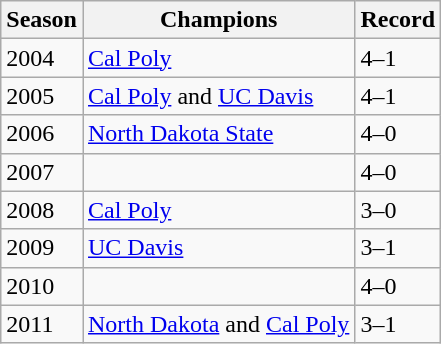<table class="wikitable">
<tr>
<th>Season</th>
<th>Champions</th>
<th>Record</th>
</tr>
<tr>
<td>2004</td>
<td><a href='#'>Cal Poly</a></td>
<td>4–1</td>
</tr>
<tr>
<td>2005</td>
<td><a href='#'>Cal Poly</a> and <a href='#'>UC Davis</a></td>
<td>4–1</td>
</tr>
<tr>
<td>2006</td>
<td><a href='#'>North Dakota State</a></td>
<td>4–0</td>
</tr>
<tr>
<td>2007</td>
<td></td>
<td>4–0</td>
</tr>
<tr>
<td>2008</td>
<td><a href='#'>Cal Poly</a></td>
<td>3–0</td>
</tr>
<tr>
<td>2009</td>
<td><a href='#'>UC Davis</a></td>
<td>3–1</td>
</tr>
<tr>
<td>2010</td>
<td></td>
<td>4–0</td>
</tr>
<tr>
<td>2011</td>
<td><a href='#'>North Dakota</a> and <a href='#'>Cal Poly</a></td>
<td>3–1</td>
</tr>
</table>
